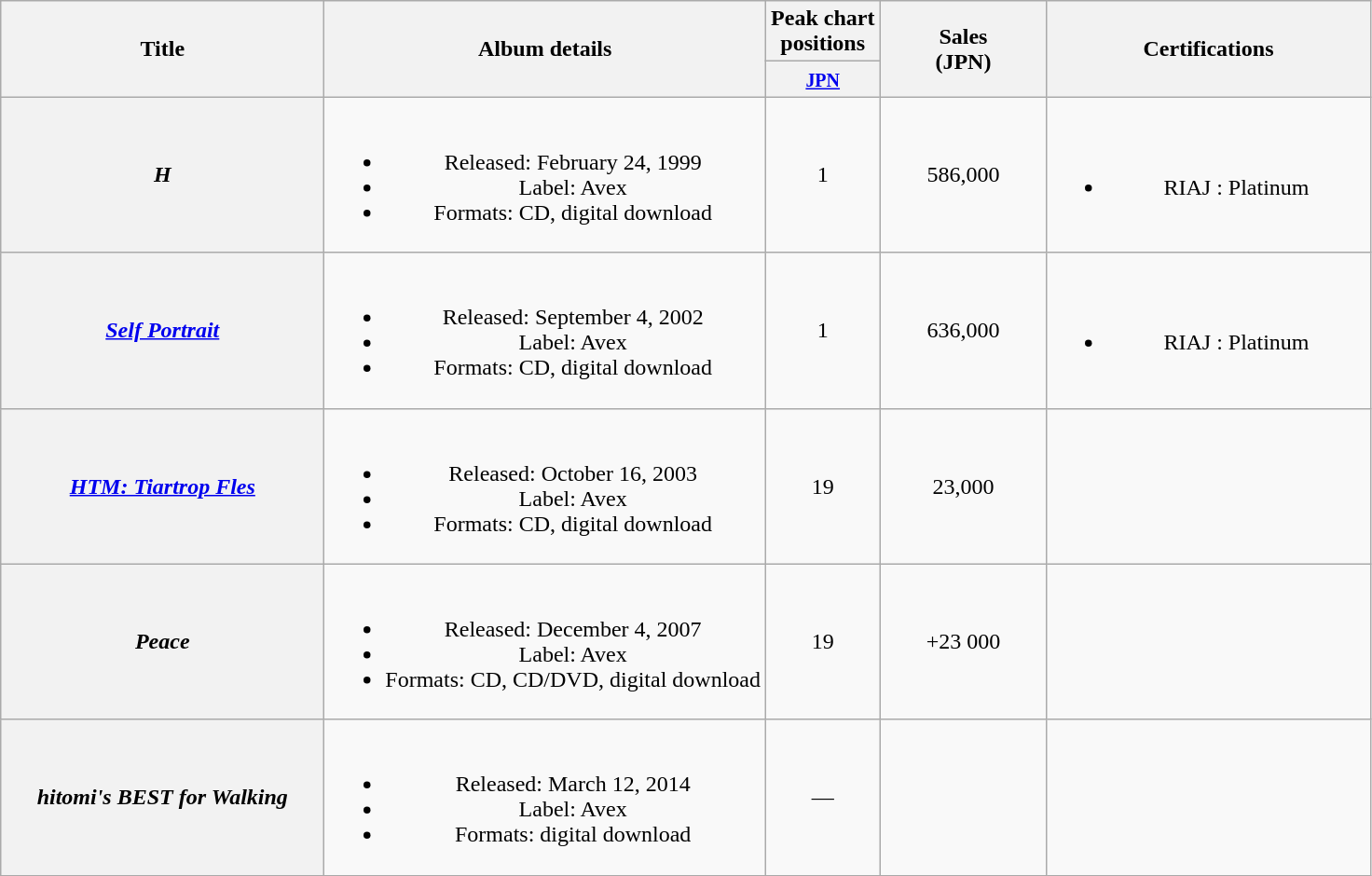<table class="wikitable plainrowheaders" style="text-align:center;" border="1">
<tr>
<th rowspan="2" scope="col" style="width:14em;">Title</th>
<th rowspan="2">Album details</th>
<th>Peak chart<br>positions</th>
<th rowspan="2" scope="col" style="width:7em;">Sales<br>(JPN)</th>
<th scope="col" rowspan="2" style="width:14em;">Certifications</th>
</tr>
<tr>
<th><small><a href='#'>JPN</a></small></th>
</tr>
<tr>
<th scope="row"><em>H</em></th>
<td><br><ul><li>Released: February 24, 1999</li><li>Label: Avex</li><li>Formats: CD, digital download</li></ul></td>
<td>1</td>
<td>586,000</td>
<td><br><ul><li>RIAJ : Platinum</li></ul></td>
</tr>
<tr>
<th scope="row"><a href='#'><em>Self Portrait</em></a></th>
<td><br><ul><li>Released: September 4, 2002</li><li>Label: Avex</li><li>Formats: CD, digital download</li></ul></td>
<td>1</td>
<td>636,000</td>
<td><br><ul><li>RIAJ : Platinum</li></ul></td>
</tr>
<tr>
<th scope="row"><a href='#'><em>HTM: Tiartrop Fles</em></a></th>
<td><br><ul><li>Released: October 16, 2003</li><li>Label: Avex</li><li>Formats: CD, digital download</li></ul></td>
<td>19</td>
<td>23,000</td>
<td></td>
</tr>
<tr>
<th scope="row"><em>Peace</em></th>
<td><br><ul><li>Released: December 4, 2007</li><li>Label: Avex</li><li>Formats: CD, CD/DVD, digital download</li></ul></td>
<td>19</td>
<td>+23 000</td>
<td></td>
</tr>
<tr>
<th scope="row"><em>hitomi's BEST for Walking</em></th>
<td><br><ul><li>Released: March 12, 2014</li><li>Label: Avex</li><li>Formats: digital download</li></ul></td>
<td>—</td>
<td></td>
</tr>
<tr>
</tr>
</table>
